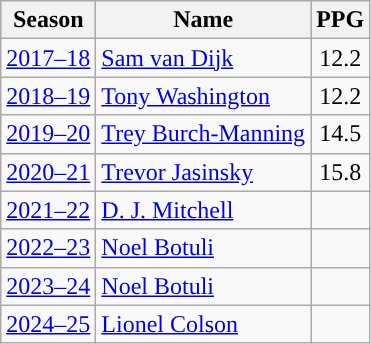<table class="wikitable">
<tr>
<th>Season</th>
<th>Name</th>
<th>PPG</th>
</tr>
<tr>
<td><a href='#'>2017–18</a></td>
<td> <a href='#'>Sam van Dijk</a></td>
<td style="text-align:center;">12.2</td>
</tr>
<tr>
<td><a href='#'>2018–19</a></td>
<td> <a href='#'>Tony Washington</a></td>
<td style="text-align:center;">12.2</td>
</tr>
<tr>
<td><a href='#'>2019–20</a></td>
<td> <a href='#'>Trey Burch-Manning</a></td>
<td style="text-align:center;">14.5</td>
</tr>
<tr>
<td><a href='#'>2020–21</a></td>
<td> <a href='#'>Trevor Jasinsky</a></td>
<td style="text-align:center;">15.8</td>
</tr>
<tr>
<td><a href='#'>2021–22</a></td>
<td> <a href='#'>D. J. Mitchell</a></td>
<td></td>
</tr>
<tr>
<td><a href='#'>2022–23</a></td>
<td> <a href='#'>Noel Botuli</a></td>
<td></td>
</tr>
<tr>
<td><a href='#'>2023–24</a></td>
<td> <a href='#'>Noel Botuli</a></td>
<td></td>
</tr>
<tr>
<td><a href='#'>2024–25</a></td>
<td> <a href='#'>Lionel Colson</a></td>
<td></td>
</tr>
</table>
